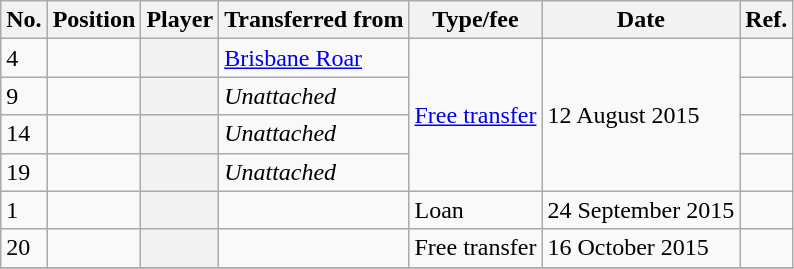<table class="wikitable plainrowheaders sortable" style="text-align:center; text-align:left">
<tr>
<th scope="col">No.</th>
<th scope="col">Position</th>
<th scope="col">Player</th>
<th scope="col">Transferred from</th>
<th scope="col">Type/fee</th>
<th scope="col">Date</th>
<th class="unsortable" scope="col">Ref.</th>
</tr>
<tr>
<td>4</td>
<td></td>
<th scope="row"></th>
<td><a href='#'>Brisbane Roar</a></td>
<td rowspan="4"><a href='#'>Free transfer</a></td>
<td rowspan="4">12 August 2015</td>
<td></td>
</tr>
<tr>
<td>9</td>
<td></td>
<th scope="row"></th>
<td><em>Unattached</em></td>
<td></td>
</tr>
<tr>
<td>14</td>
<td></td>
<th scope="row"></th>
<td><em>Unattached</em></td>
<td></td>
</tr>
<tr>
<td>19</td>
<td></td>
<th scope="row"></th>
<td><em>Unattached</em></td>
<td></td>
</tr>
<tr>
<td>1</td>
<td></td>
<th scope="row"></th>
<td></td>
<td>Loan</td>
<td>24 September 2015</td>
<td></td>
</tr>
<tr>
<td>20</td>
<td></td>
<th scope="row"></th>
<td></td>
<td>Free transfer</td>
<td>16 October 2015</td>
<td></td>
</tr>
<tr>
</tr>
</table>
